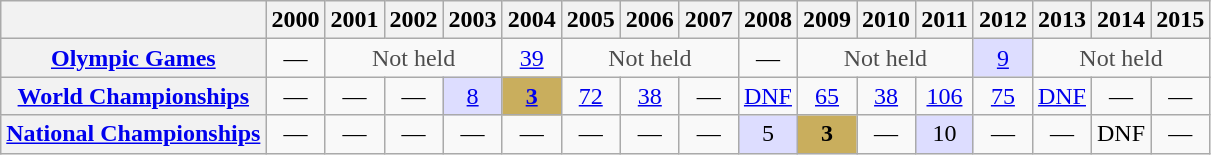<table class="wikitable plainrowheaders">
<tr>
<th></th>
<th scope="col">2000</th>
<th scope="col">2001</th>
<th scope="col">2002</th>
<th scope="col">2003</th>
<th scope="col">2004</th>
<th scope="col">2005</th>
<th scope="col">2006</th>
<th scope="col">2007</th>
<th scope="col">2008</th>
<th scope="col">2009</th>
<th scope="col">2010</th>
<th scope="col">2011</th>
<th scope="col">2012</th>
<th scope="col">2013</th>
<th scope="col">2014</th>
<th scope="col">2015</th>
</tr>
<tr style="text-align:center;">
<th scope="row"> <a href='#'>Olympic Games</a></th>
<td>—</td>
<td style="color:#4d4d4d;" colspan=3>Not held</td>
<td><a href='#'>39</a></td>
<td style="color:#4d4d4d;" colspan=3>Not held</td>
<td>—</td>
<td style="color:#4d4d4d;" colspan=3>Not held</td>
<td style="background:#ddf;"><a href='#'>9</a></td>
<td style="color:#4d4d4d;" colspan=3>Not held</td>
</tr>
<tr style="text-align:center;">
<th scope="row"> <a href='#'>World Championships</a></th>
<td>—</td>
<td>—</td>
<td>—</td>
<td style="background:#ddf;"><a href='#'>8</a></td>
<td style="background:#C9AE5D;"><a href='#'><strong>3</strong></a></td>
<td><a href='#'>72</a></td>
<td><a href='#'>38</a></td>
<td>—</td>
<td><a href='#'>DNF</a></td>
<td><a href='#'>65</a></td>
<td><a href='#'>38</a></td>
<td><a href='#'>106</a></td>
<td><a href='#'>75</a></td>
<td><a href='#'>DNF</a></td>
<td>—</td>
<td>—</td>
</tr>
<tr style="text-align:center;">
<th scope="row"> <a href='#'>National Championships</a></th>
<td>—</td>
<td>—</td>
<td>—</td>
<td>—</td>
<td>—</td>
<td>—</td>
<td>—</td>
<td>—</td>
<td style="background:#ddf;">5</td>
<td style="background:#C9AE5D;"><strong>3</strong></td>
<td>—</td>
<td style="background:#ddf;">10</td>
<td>—</td>
<td>—</td>
<td>DNF</td>
<td>—</td>
</tr>
</table>
